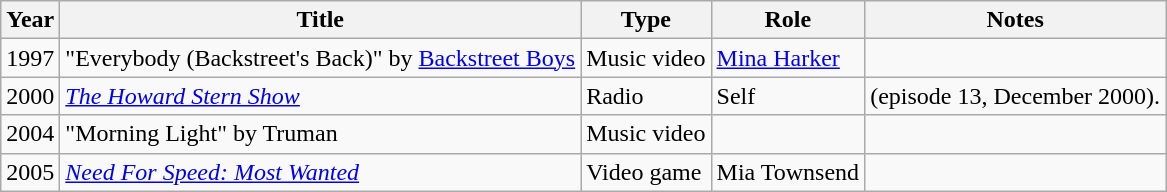<table class="wikitable sortable">
<tr>
<th>Year</th>
<th>Title</th>
<th>Type</th>
<th>Role</th>
<th>Notes</th>
</tr>
<tr>
<td>1997</td>
<td>"Everybody (Backstreet's Back)" by <a href='#'>Backstreet Boys</a></td>
<td>Music video</td>
<td><a href='#'>Mina Harker</a></td>
<td></td>
</tr>
<tr>
<td>2000</td>
<td><em><a href='#'>The Howard Stern Show</a></em></td>
<td>Radio</td>
<td>Self</td>
<td>(episode 13, December 2000).</td>
</tr>
<tr>
<td>2004</td>
<td>"Morning Light" by Truman</td>
<td>Music video</td>
<td></td>
<td></td>
</tr>
<tr>
<td>2005</td>
<td><em><a href='#'>Need For Speed: Most Wanted</a></em></td>
<td>Video game</td>
<td>Mia Townsend</td>
<td></td>
</tr>
</table>
